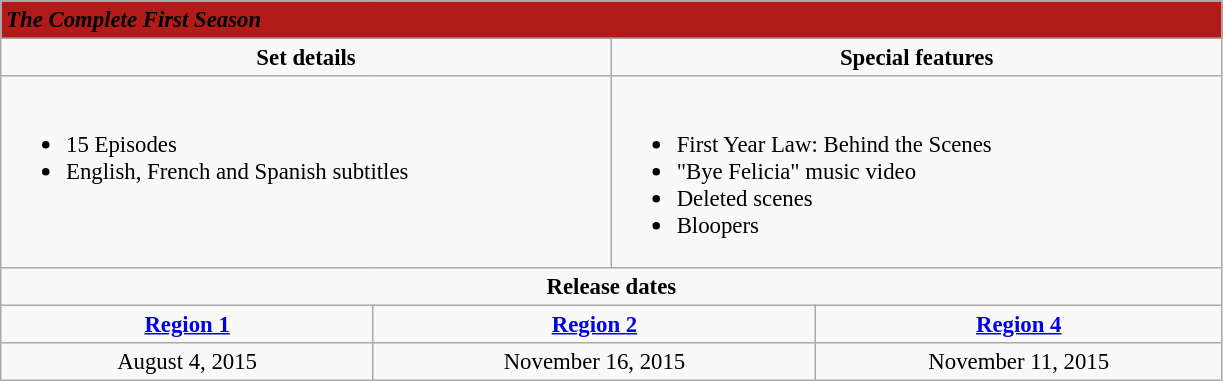<table class="wikitable" style="font-size: 95%;">
<tr style="background:#B31B1B">
<td colspan="6"><span> <strong><em>The Complete First Season</em></strong></span></td>
</tr>
<tr style="vertical-align:top; text-align:center;">
<td style="width:400px;" colspan="3"><strong>Set details</strong></td>
<td style="width:400px; " colspan="3"><strong>Special features</strong></td>
</tr>
<tr valign="top">
<td colspan="3" style="text-align:left; width:400px;"><br><ul><li>15 Episodes</li><li>English, French and Spanish subtitles</li></ul></td>
<td colspan="3" style="text-align:left; width:400px;"><br><ul><li>First Year Law: Behind the Scenes</li><li>"Bye Felicia" music video</li><li>Deleted scenes</li><li>Bloopers</li></ul></td>
</tr>
<tr>
<td colspan="6" style="text-align:center;"><strong>Release dates</strong></td>
</tr>
<tr>
<td colspan="2" style="text-align:center;"><strong><a href='#'>Region 1</a></strong></td>
<td colspan="2" style="text-align:center;"><strong><a href='#'>Region 2</a></strong></td>
<td colspan="2" style="text-align:center;"><strong><a href='#'>Region 4</a></strong></td>
</tr>
<tr style="text-align:center;">
<td colspan="2">August 4, 2015</td>
<td colspan="2">November 16, 2015</td>
<td colspan="2">November 11, 2015</td>
</tr>
</table>
